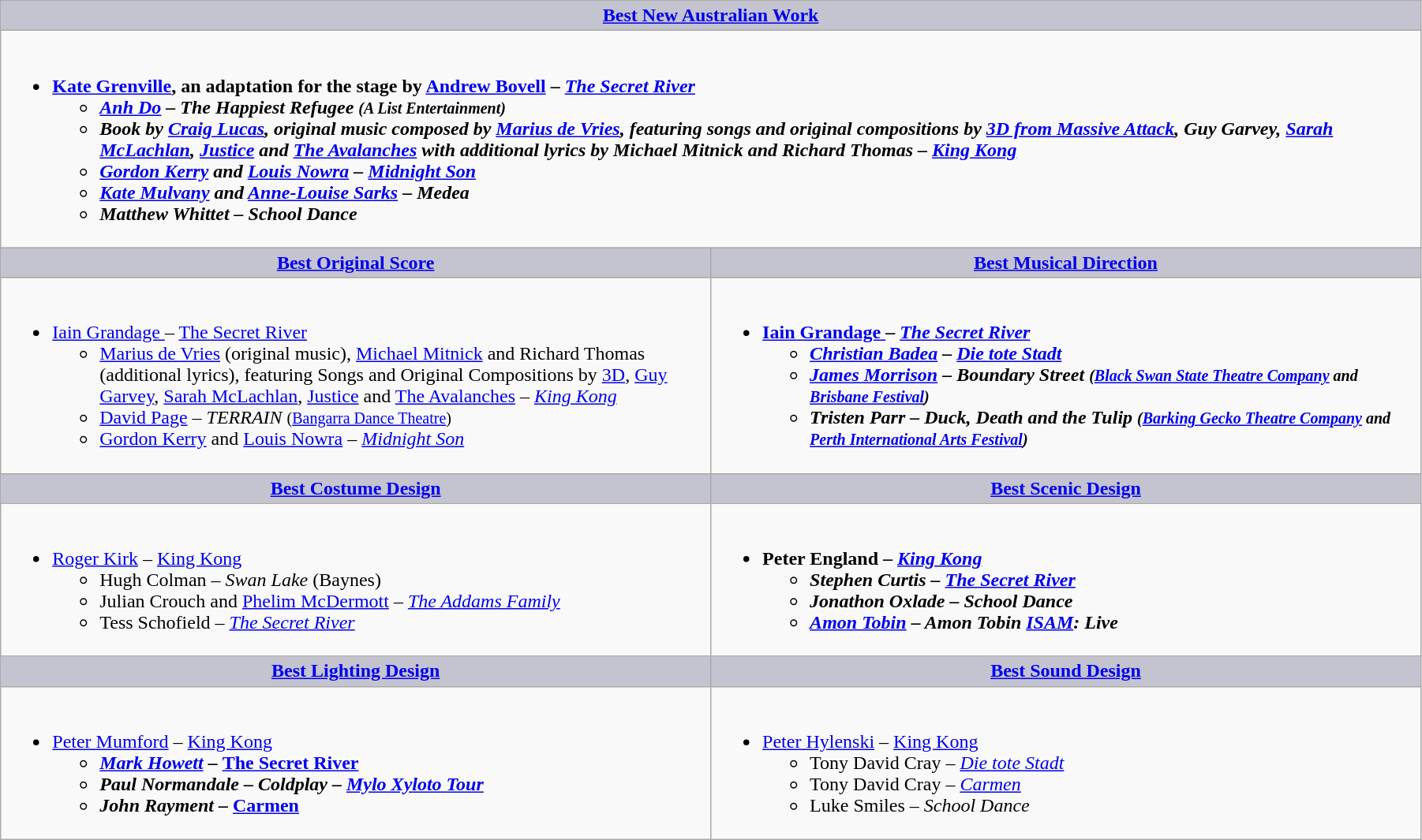<table class=wikitable width="95%" border="1" cellpadding="5" cellspacing="0" align="centre">
<tr>
<th colspan=2 style="background:#C4C3D0;width:50%"><a href='#'>Best New Australian Work</a></th>
</tr>
<tr>
<td colspan=2 valign="top"><br><ul><li><strong><a href='#'>Kate Grenville</a>, an adaptation for the stage by <a href='#'>Andrew Bovell</a> – <em><a href='#'>The Secret River</a><strong><em><ul><li><a href='#'>Anh Do</a> – </em>The Happiest Refugee<em> <small>(A List Entertainment)</small></li><li>Book by <a href='#'>Craig Lucas</a>, original music composed by <a href='#'>Marius de Vries</a>, featuring songs and original compositions by <a href='#'>3D from Massive Attack</a>, Guy Garvey, <a href='#'>Sarah McLachlan</a>, <a href='#'>Justice</a> and <a href='#'>The Avalanches</a> with additional lyrics by Michael Mitnick and Richard Thomas – </em><a href='#'>King Kong</a><em></li><li><a href='#'>Gordon Kerry</a> and <a href='#'>Louis Nowra</a> – </em><a href='#'>Midnight Son</a><em></li><li><a href='#'>Kate Mulvany</a> and <a href='#'>Anne-Louise Sarks</a> – </em>Medea<em></li><li>Matthew Whittet – </em>School Dance<em></li></ul></li></ul></td>
</tr>
<tr>
<th style="background:#C4C3D0;width:50%"><a href='#'>Best Original Score</a></th>
<th style="background:#C4C3D0;width:50%"><a href='#'>Best Musical Direction</a></th>
</tr>
<tr>
<td valign="top"><br><ul><li></strong><a href='#'>Iain Grandage </a>– </em><a href='#'>The Secret River</a></em></strong><ul><li><a href='#'>Marius de Vries</a> (original music), <a href='#'>Michael Mitnick</a> and Richard Thomas (additional lyrics), featuring Songs and Original Compositions by <a href='#'>3D</a>, <a href='#'>Guy Garvey</a>, <a href='#'>Sarah McLachlan</a>, <a href='#'>Justice</a> and <a href='#'>The Avalanches</a> – <em><a href='#'>King Kong</a></em></li><li><a href='#'>David Page</a> – <em>TERRAIN</em> <small>(<a href='#'>Bangarra Dance Theatre</a>)</small></li><li><a href='#'>Gordon Kerry</a> and <a href='#'>Louis Nowra</a> – <em><a href='#'>Midnight Son</a></em></li></ul></li></ul></td>
<td valign="top"><br><ul><li><strong><a href='#'>Iain Grandage </a>– <em><a href='#'>The Secret River</a><strong><em><ul><li><a href='#'>Christian Badea</a> – </em><a href='#'>Die tote Stadt</a><em></li><li><a href='#'>James Morrison</a> – </em>Boundary Street<em> <small>(<a href='#'>Black Swan State Theatre Company</a> and <a href='#'>Brisbane Festival</a>)</small></li><li>Tristen Parr – </em>Duck, Death and the Tulip<em> <small>(<a href='#'>Barking Gecko Theatre Company</a> and <a href='#'>Perth International Arts Festival</a>)</small></li></ul></li></ul></td>
</tr>
<tr>
<th style="background:#C4C3D0;width:50%"><a href='#'>Best Costume Design</a></th>
<th style="background:#C4C3D0;width:50%"><a href='#'>Best Scenic Design</a></th>
</tr>
<tr>
<td valign="top"><br><ul><li></strong><a href='#'>Roger Kirk</a> – </em><a href='#'>King Kong</a></em></strong><ul><li>Hugh Colman – <em>Swan Lake</em> (Baynes)</li><li>Julian Crouch and <a href='#'>Phelim McDermott</a> – <em><a href='#'>The Addams Family</a></em></li><li>Tess Schofield – <em><a href='#'>The Secret River</a></em></li></ul></li></ul></td>
<td valign="top"><br><ul><li><strong>Peter England – <em><a href='#'>King Kong</a><strong><em><ul><li>Stephen Curtis – </em><a href='#'>The Secret River</a><em></li><li>Jonathon Oxlade – </em>School Dance<em></li><li><a href='#'>Amon Tobin</a> – Amon Tobin <a href='#'>ISAM</a>: Live</li></ul></li></ul></td>
</tr>
<tr>
<th style="background:#C4C3D0;width:50%"><a href='#'>Best Lighting Design</a></th>
<th style="background:#C4C3D0;width:50%"><a href='#'>Best Sound Design</a></th>
</tr>
<tr>
<td valign="top"><br><ul><li></strong><a href='#'>Peter Mumford</a> – </em><a href='#'>King Kong</a><em> <strong><ul><li><a href='#'>Mark Howett</a> – </em><a href='#'>The Secret River</a><em></li><li>Paul Normandale – Coldplay – <a href='#'>Mylo Xyloto Tour</a></li><li>John Rayment – </em><a href='#'>Carmen</a><em></li></ul></li></ul></td>
<td valign="top"><br><ul><li></strong><a href='#'>Peter Hylenski</a> – </em><a href='#'>King Kong</a></em></strong><ul><li>Tony David Cray – <em><a href='#'>Die tote Stadt</a></em></li><li>Tony David Cray – <em><a href='#'>Carmen</a></em></li><li>Luke Smiles – <em>School Dance</em></li></ul></li></ul></td>
</tr>
</table>
